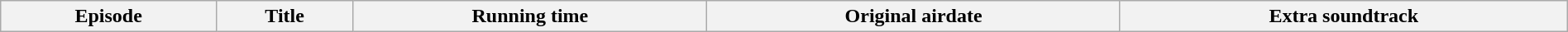<table class="wikitable plainrowheaders" style="width:100%; margin:auto;">
<tr>
<th scope="col">Episode</th>
<th scope="col">Title</th>
<th scope="col">Running time</th>
<th scope="col">Original airdate</th>
<th scope="col">Extra soundtrack<br>





















</th>
</tr>
</table>
